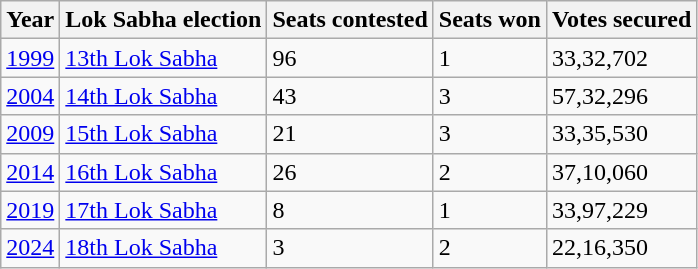<table class="wikitable sortable">
<tr>
<th>Year</th>
<th>Lok Sabha election</th>
<th>Seats contested</th>
<th>Seats won</th>
<th>Votes secured</th>
</tr>
<tr>
<td><a href='#'>1999</a></td>
<td><a href='#'>13th Lok Sabha</a></td>
<td>96</td>
<td>1</td>
<td>33,32,702</td>
</tr>
<tr>
<td><a href='#'>2004</a></td>
<td><a href='#'>14th Lok Sabha</a></td>
<td>43</td>
<td>3</td>
<td>57,32,296</td>
</tr>
<tr>
<td><a href='#'>2009</a></td>
<td><a href='#'>15th Lok Sabha</a></td>
<td>21</td>
<td>3</td>
<td>33,35,530</td>
</tr>
<tr>
<td><a href='#'>2014</a></td>
<td><a href='#'>16th Lok Sabha</a></td>
<td>26</td>
<td>2</td>
<td>37,10,060</td>
</tr>
<tr>
<td><a href='#'>2019</a></td>
<td><a href='#'>17th Lok Sabha</a></td>
<td>8</td>
<td>1</td>
<td>33,97,229</td>
</tr>
<tr>
<td><a href='#'>2024</a></td>
<td><a href='#'>18th Lok Sabha</a></td>
<td>3</td>
<td>2</td>
<td>22,16,350</td>
</tr>
</table>
